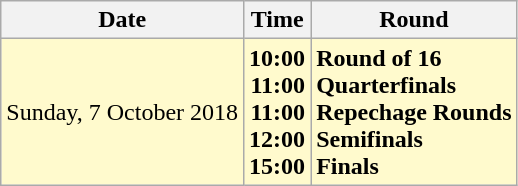<table class="wikitable">
<tr>
<th>Date</th>
<th>Time</th>
<th>Round</th>
</tr>
<tr>
<td style="background:lemonchiffon">Sunday, 7 October 2018</td>
<td style="background:lemonchiffon" align="right"><strong>10:00<br>11:00<br>11:00<br>12:00<br>15:00</strong></td>
<td style="background:lemonchiffon"><strong>Round of 16<br>Quarterfinals<br>Repechage Rounds<br>Semifinals<br>Finals</strong></td>
</tr>
</table>
